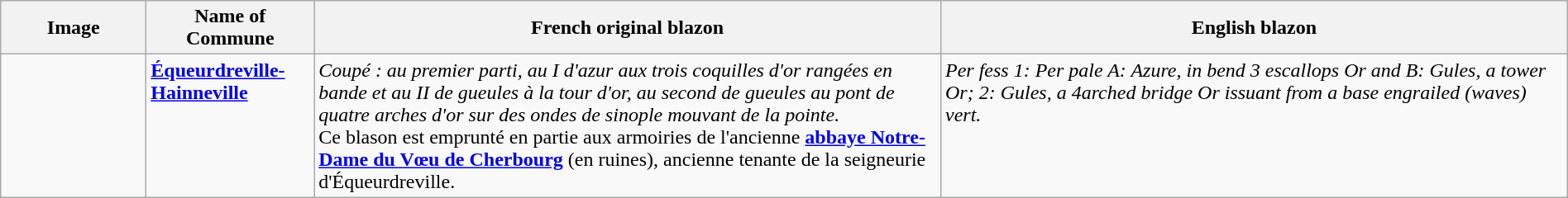<table class="wikitable" style="width:100%;">
<tr>
<th style="width:110px;">Image</th>
<th>Name of Commune</th>
<th style="width:40%;">French original blazon</th>
<th style="width:40%;">English blazon</th>
</tr>
<tr valign=top>
<td align=center></td>
<td><strong><a href='#'>Équeurdreville-Hainneville</a></strong></td>
<td><em>Coupé : au premier parti, au I d'azur aux trois coquilles d'or rangées en bande et au II de gueules à la tour d'or, au second de gueules au pont de quatre arches d'or sur des ondes de sinople mouvant de la pointe.</em> <br>Ce blason est emprunté en partie aux armoiries de l'ancienne <strong><a href='#'>abbaye Notre-Dame du Vœu de Cherbourg</a></strong> (en ruines), ancienne tenante de la seigneurie d'Équeurdreville.</td>
<td><em>Per fess 1: Per pale A: Azure, in bend 3 escallops Or and B: Gules, a tower Or; 2: Gules, a 4arched bridge Or issuant from a base engrailed (waves) vert.</em></td>
</tr>
</table>
